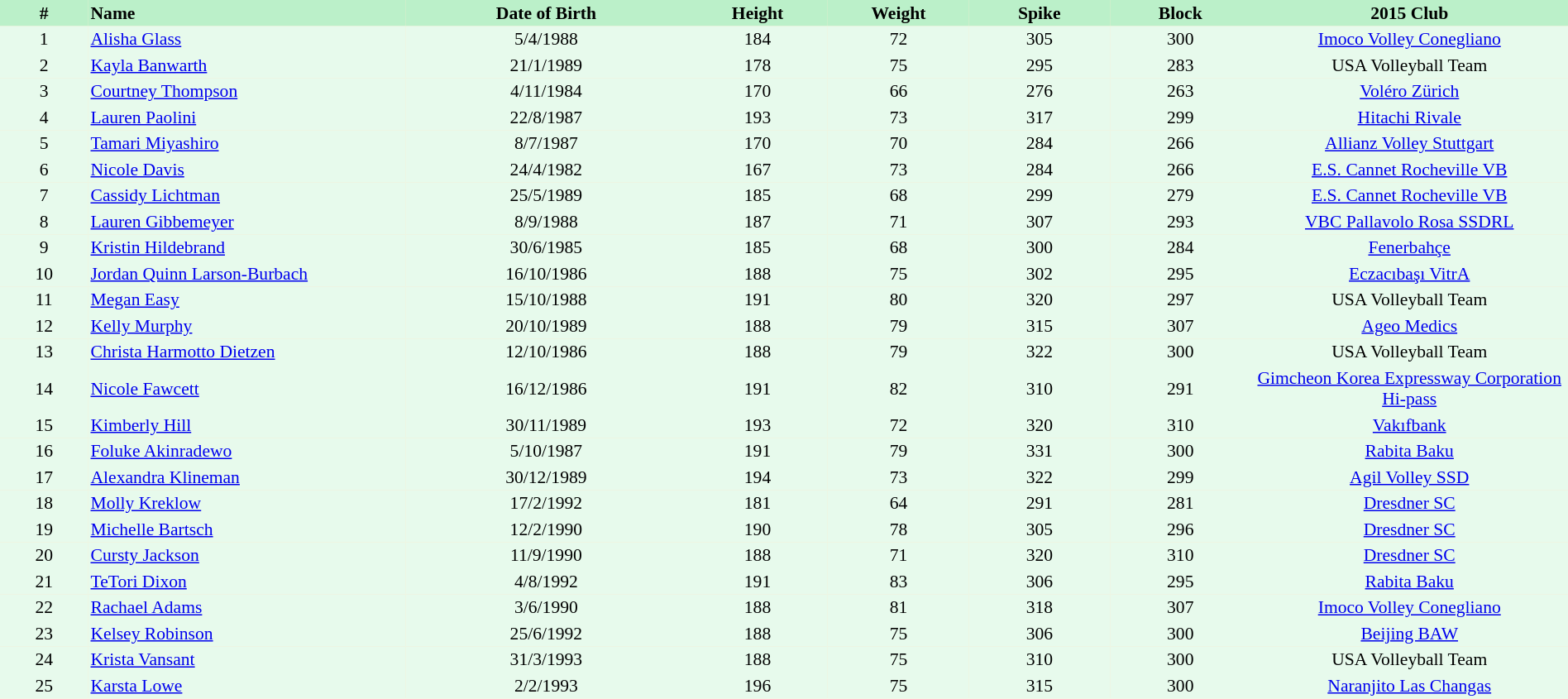<table border=0 cellpadding=2 cellspacing=0  |- bgcolor=#FFECCE style="text-align:center; font-size:90%;" width=100%>
<tr bgcolor=#BBF0C9>
<th width=5%>#</th>
<th width=18% align=left>Name</th>
<th width=16%>Date of Birth</th>
<th width=8%>Height</th>
<th width=8%>Weight</th>
<th width=8%>Spike</th>
<th width=8%>Block</th>
<th width=18%>2015 Club</th>
</tr>
<tr bgcolor=#E7FAEC>
<td>1</td>
<td align=left><a href='#'>Alisha Glass</a></td>
<td>5/4/1988</td>
<td>184</td>
<td>72</td>
<td>305</td>
<td>300</td>
<td><a href='#'>Imoco Volley Conegliano</a></td>
</tr>
<tr bgcolor=#E7FAEC>
<td>2</td>
<td align=left><a href='#'>Kayla Banwarth</a></td>
<td>21/1/1989</td>
<td>178</td>
<td>75</td>
<td>295</td>
<td>283</td>
<td>USA Volleyball Team</td>
</tr>
<tr bgcolor=#E7FAEC>
<td>3</td>
<td align=left><a href='#'>Courtney Thompson</a></td>
<td>4/11/1984</td>
<td>170</td>
<td>66</td>
<td>276</td>
<td>263</td>
<td><a href='#'>Voléro Zürich</a></td>
</tr>
<tr bgcolor=#E7FAEC>
<td>4</td>
<td align=left><a href='#'>Lauren Paolini</a></td>
<td>22/8/1987</td>
<td>193</td>
<td>73</td>
<td>317</td>
<td>299</td>
<td><a href='#'>Hitachi Rivale</a></td>
</tr>
<tr bgcolor=#E7FAEC>
<td>5</td>
<td align=left><a href='#'>Tamari Miyashiro</a></td>
<td>8/7/1987</td>
<td>170</td>
<td>70</td>
<td>284</td>
<td>266</td>
<td><a href='#'>Allianz Volley Stuttgart</a></td>
</tr>
<tr bgcolor=#E7FAEC>
<td>6</td>
<td align=left><a href='#'>Nicole Davis</a></td>
<td>24/4/1982</td>
<td>167</td>
<td>73</td>
<td>284</td>
<td>266</td>
<td><a href='#'>E.S. Cannet Rocheville VB</a></td>
</tr>
<tr bgcolor=#E7FAEC>
<td>7</td>
<td align=left><a href='#'>Cassidy Lichtman</a></td>
<td>25/5/1989</td>
<td>185</td>
<td>68</td>
<td>299</td>
<td>279</td>
<td><a href='#'>E.S. Cannet Rocheville VB</a></td>
</tr>
<tr bgcolor=#E7FAEC>
<td>8</td>
<td align=left><a href='#'>Lauren Gibbemeyer</a></td>
<td>8/9/1988</td>
<td>187</td>
<td>71</td>
<td>307</td>
<td>293</td>
<td><a href='#'>VBC Pallavolo Rosa SSDRL</a></td>
</tr>
<tr bgcolor=#E7FAEC>
<td>9</td>
<td align=left><a href='#'>Kristin Hildebrand</a></td>
<td>30/6/1985</td>
<td>185</td>
<td>68</td>
<td>300</td>
<td>284</td>
<td><a href='#'>Fenerbahçe</a></td>
</tr>
<tr bgcolor=#E7FAEC>
<td>10</td>
<td align=left><a href='#'>Jordan Quinn Larson-Burbach</a></td>
<td>16/10/1986</td>
<td>188</td>
<td>75</td>
<td>302</td>
<td>295</td>
<td><a href='#'>Eczacıbaşı VitrA</a></td>
</tr>
<tr bgcolor=#E7FAEC>
<td>11</td>
<td align=left><a href='#'>Megan Easy</a></td>
<td>15/10/1988</td>
<td>191</td>
<td>80</td>
<td>320</td>
<td>297</td>
<td>USA Volleyball Team</td>
</tr>
<tr bgcolor=#E7FAEC>
<td>12</td>
<td align=left><a href='#'>Kelly Murphy</a></td>
<td>20/10/1989</td>
<td>188</td>
<td>79</td>
<td>315</td>
<td>307</td>
<td><a href='#'>Ageo Medics</a></td>
</tr>
<tr bgcolor=#E7FAEC>
<td>13</td>
<td align=left><a href='#'>Christa Harmotto Dietzen</a></td>
<td>12/10/1986</td>
<td>188</td>
<td>79</td>
<td>322</td>
<td>300</td>
<td>USA Volleyball Team</td>
</tr>
<tr bgcolor=#E7FAEC>
<td>14</td>
<td align=left><a href='#'>Nicole Fawcett</a></td>
<td>16/12/1986</td>
<td>191</td>
<td>82</td>
<td>310</td>
<td>291</td>
<td><a href='#'>Gimcheon Korea Expressway Corporation Hi-pass</a></td>
</tr>
<tr bgcolor=#E7FAEC>
<td>15</td>
<td align=left><a href='#'>Kimberly Hill</a></td>
<td>30/11/1989</td>
<td>193</td>
<td>72</td>
<td>320</td>
<td>310</td>
<td><a href='#'>Vakıfbank</a></td>
</tr>
<tr bgcolor=#E7FAEC>
<td>16</td>
<td align=left><a href='#'>Foluke Akinradewo</a></td>
<td>5/10/1987</td>
<td>191</td>
<td>79</td>
<td>331</td>
<td>300</td>
<td><a href='#'>Rabita Baku</a></td>
</tr>
<tr bgcolor=#E7FAEC>
<td>17</td>
<td align=left><a href='#'>Alexandra Klineman</a></td>
<td>30/12/1989</td>
<td>194</td>
<td>73</td>
<td>322</td>
<td>299</td>
<td><a href='#'>Agil Volley SSD</a></td>
</tr>
<tr bgcolor=#E7FAEC>
<td>18</td>
<td align=left><a href='#'>Molly Kreklow</a></td>
<td>17/2/1992</td>
<td>181</td>
<td>64</td>
<td>291</td>
<td>281</td>
<td><a href='#'>Dresdner SC</a></td>
</tr>
<tr bgcolor=#E7FAEC>
<td>19</td>
<td align=left><a href='#'>Michelle Bartsch</a></td>
<td>12/2/1990</td>
<td>190</td>
<td>78</td>
<td>305</td>
<td>296</td>
<td><a href='#'>Dresdner SC</a></td>
</tr>
<tr bgcolor=#E7FAEC>
<td>20</td>
<td align=left><a href='#'>Cursty Jackson</a></td>
<td>11/9/1990</td>
<td>188</td>
<td>71</td>
<td>320</td>
<td>310</td>
<td><a href='#'>Dresdner SC</a></td>
</tr>
<tr bgcolor=#E7FAEC>
<td>21</td>
<td align=left><a href='#'>TeTori Dixon</a></td>
<td>4/8/1992</td>
<td>191</td>
<td>83</td>
<td>306</td>
<td>295</td>
<td><a href='#'>Rabita Baku</a></td>
</tr>
<tr bgcolor=#E7FAEC>
<td>22</td>
<td align=left><a href='#'>Rachael Adams</a></td>
<td>3/6/1990</td>
<td>188</td>
<td>81</td>
<td>318</td>
<td>307</td>
<td><a href='#'>Imoco Volley Conegliano</a></td>
</tr>
<tr bgcolor=#E7FAEC>
<td>23</td>
<td align=left><a href='#'>Kelsey Robinson</a></td>
<td>25/6/1992</td>
<td>188</td>
<td>75</td>
<td>306</td>
<td>300</td>
<td><a href='#'>Beijing BAW</a></td>
</tr>
<tr bgcolor=#E7FAEC>
<td>24</td>
<td align=left><a href='#'>Krista Vansant</a></td>
<td>31/3/1993</td>
<td>188</td>
<td>75</td>
<td>310</td>
<td>300</td>
<td>USA Volleyball Team</td>
</tr>
<tr bgcolor=#E7FAEC>
<td>25</td>
<td align=left><a href='#'>Karsta Lowe</a></td>
<td>2/2/1993</td>
<td>196</td>
<td>75</td>
<td>315</td>
<td>300</td>
<td><a href='#'>Naranjito Las Changas</a></td>
</tr>
<tr bgcolor=#E7FAEC>
</tr>
</table>
